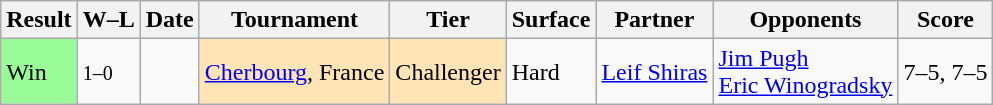<table class="sortable wikitable">
<tr>
<th>Result</th>
<th class="unsortable">W–L</th>
<th>Date</th>
<th>Tournament</th>
<th>Tier</th>
<th>Surface</th>
<th>Partner</th>
<th>Opponents</th>
<th class="unsortable">Score</th>
</tr>
<tr>
<td style="background:#98fb98;">Win</td>
<td><small>1–0</small></td>
<td></td>
<td style="background:moccasin;"><a href='#'>Cherbourg</a>, France</td>
<td style="background:moccasin;">Challenger</td>
<td>Hard</td>
<td> <a href='#'>Leif Shiras</a></td>
<td> <a href='#'>Jim Pugh</a> <br>  <a href='#'>Eric Winogradsky</a></td>
<td>7–5, 7–5</td>
</tr>
</table>
